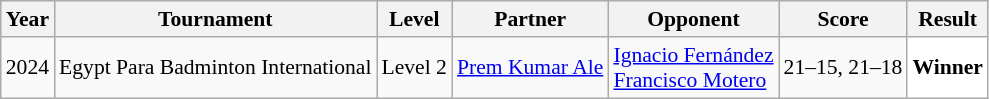<table class="sortable wikitable" style="font-size: 90%;">
<tr>
<th>Year</th>
<th>Tournament</th>
<th>Level</th>
<th>Partner</th>
<th>Opponent</th>
<th>Score</th>
<th>Result</th>
</tr>
<tr>
<td align="center">2024</td>
<td align="left">Egypt Para Badminton International</td>
<td align="left">Level 2</td>
<td align="left"> <a href='#'>Prem Kumar Ale</a></td>
<td align="left"> <a href='#'>Ignacio Fernández</a><br>  <a href='#'>Francisco Motero</a></td>
<td align="left">21–15, 21–18</td>
<td style="text-align:left; background:white"> <strong>Winner</strong></td>
</tr>
</table>
